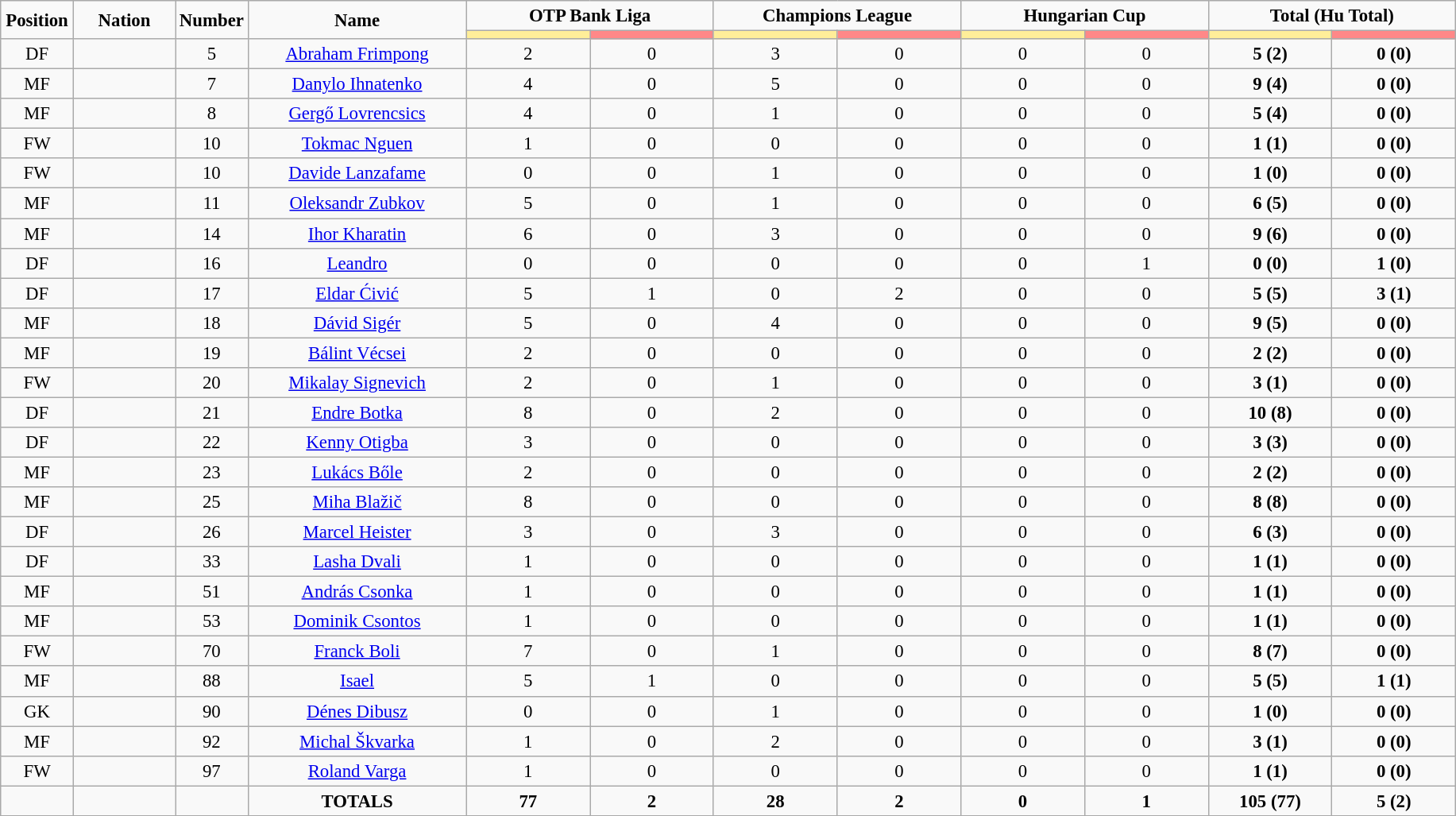<table class="wikitable" style="font-size: 95%; text-align: center;">
<tr>
<td rowspan="2" width="5%" align="center"><strong>Position</strong></td>
<td rowspan="2" width="7%" align="center"><strong>Nation</strong></td>
<td rowspan="2" width="5%" align="center"><strong>Number</strong></td>
<td rowspan="2" width="15%" align="center"><strong>Name</strong></td>
<td colspan="2" align="center"><strong>OTP Bank Liga</strong></td>
<td colspan="2" align="center"><strong>Champions League</strong></td>
<td colspan="2" align="center"><strong>Hungarian Cup</strong></td>
<td colspan="2" align="center"><strong>Total (Hu Total)</strong></td>
</tr>
<tr>
<th width=60 style="background: #FFEE99"></th>
<th width=60 style="background: #FF8888"></th>
<th width=60 style="background: #FFEE99"></th>
<th width=60 style="background: #FF8888"></th>
<th width=60 style="background: #FFEE99"></th>
<th width=60 style="background: #FF8888"></th>
<th width=60 style="background: #FFEE99"></th>
<th width=60 style="background: #FF8888"></th>
</tr>
<tr>
<td>DF</td>
<td></td>
<td>5</td>
<td><a href='#'>Abraham Frimpong</a></td>
<td>2</td>
<td>0</td>
<td>3</td>
<td>0</td>
<td>0</td>
<td>0</td>
<td><strong>5 (2)</strong></td>
<td><strong>0 (0)</strong></td>
</tr>
<tr>
<td>MF</td>
<td></td>
<td>7</td>
<td><a href='#'>Danylo Ihnatenko</a></td>
<td>4</td>
<td>0</td>
<td>5</td>
<td>0</td>
<td>0</td>
<td>0</td>
<td><strong>9 (4)</strong></td>
<td><strong>0 (0)</strong></td>
</tr>
<tr>
<td>MF</td>
<td></td>
<td>8</td>
<td><a href='#'>Gergő Lovrencsics</a></td>
<td>4</td>
<td>0</td>
<td>1</td>
<td>0</td>
<td>0</td>
<td>0</td>
<td><strong>5 (4)</strong></td>
<td><strong>0 (0)</strong></td>
</tr>
<tr>
<td>FW</td>
<td></td>
<td>10</td>
<td><a href='#'>Tokmac Nguen</a></td>
<td>1</td>
<td>0</td>
<td>0</td>
<td>0</td>
<td>0</td>
<td>0</td>
<td><strong>1 (1)</strong></td>
<td><strong>0 (0)</strong></td>
</tr>
<tr>
<td>FW</td>
<td></td>
<td>10</td>
<td><a href='#'>Davide Lanzafame</a></td>
<td>0</td>
<td>0</td>
<td>1</td>
<td>0</td>
<td>0</td>
<td>0</td>
<td><strong>1 (0)</strong></td>
<td><strong>0 (0)</strong></td>
</tr>
<tr>
<td>MF</td>
<td></td>
<td>11</td>
<td><a href='#'>Oleksandr Zubkov</a></td>
<td>5</td>
<td>0</td>
<td>1</td>
<td>0</td>
<td>0</td>
<td>0</td>
<td><strong>6 (5)</strong></td>
<td><strong>0 (0)</strong></td>
</tr>
<tr>
<td>MF</td>
<td></td>
<td>14</td>
<td><a href='#'>Ihor Kharatin</a></td>
<td>6</td>
<td>0</td>
<td>3</td>
<td>0</td>
<td>0</td>
<td>0</td>
<td><strong>9 (6)</strong></td>
<td><strong>0 (0)</strong></td>
</tr>
<tr>
<td>DF</td>
<td></td>
<td>16</td>
<td><a href='#'>Leandro</a></td>
<td>0</td>
<td>0</td>
<td>0</td>
<td>0</td>
<td>0</td>
<td>1</td>
<td><strong>0 (0)</strong></td>
<td><strong>1 (0)</strong></td>
</tr>
<tr>
<td>DF</td>
<td></td>
<td>17</td>
<td><a href='#'>Eldar Ćivić</a></td>
<td>5</td>
<td>1</td>
<td>0</td>
<td>2</td>
<td>0</td>
<td>0</td>
<td><strong>5 (5)</strong></td>
<td><strong>3 (1)</strong></td>
</tr>
<tr>
<td>MF</td>
<td></td>
<td>18</td>
<td><a href='#'>Dávid Sigér</a></td>
<td>5</td>
<td>0</td>
<td>4</td>
<td>0</td>
<td>0</td>
<td>0</td>
<td><strong>9 (5)</strong></td>
<td><strong>0 (0)</strong></td>
</tr>
<tr>
<td>MF</td>
<td></td>
<td>19</td>
<td><a href='#'>Bálint Vécsei</a></td>
<td>2</td>
<td>0</td>
<td>0</td>
<td>0</td>
<td>0</td>
<td>0</td>
<td><strong>2 (2)</strong></td>
<td><strong>0 (0)</strong></td>
</tr>
<tr>
<td>FW</td>
<td></td>
<td>20</td>
<td><a href='#'>Mikalay Signevich</a></td>
<td>2</td>
<td>0</td>
<td>1</td>
<td>0</td>
<td>0</td>
<td>0</td>
<td><strong>3 (1)</strong></td>
<td><strong>0 (0)</strong></td>
</tr>
<tr>
<td>DF</td>
<td></td>
<td>21</td>
<td><a href='#'>Endre Botka</a></td>
<td>8</td>
<td>0</td>
<td>2</td>
<td>0</td>
<td>0</td>
<td>0</td>
<td><strong>10 (8)</strong></td>
<td><strong>0 (0)</strong></td>
</tr>
<tr>
<td>DF</td>
<td></td>
<td>22</td>
<td><a href='#'>Kenny Otigba</a></td>
<td>3</td>
<td>0</td>
<td>0</td>
<td>0</td>
<td>0</td>
<td>0</td>
<td><strong>3 (3)</strong></td>
<td><strong>0 (0)</strong></td>
</tr>
<tr>
<td>MF</td>
<td></td>
<td>23</td>
<td><a href='#'>Lukács Bőle</a></td>
<td>2</td>
<td>0</td>
<td>0</td>
<td>0</td>
<td>0</td>
<td>0</td>
<td><strong>2 (2)</strong></td>
<td><strong>0 (0)</strong></td>
</tr>
<tr>
<td>MF</td>
<td></td>
<td>25</td>
<td><a href='#'>Miha Blažič</a></td>
<td>8</td>
<td>0</td>
<td>0</td>
<td>0</td>
<td>0</td>
<td>0</td>
<td><strong>8 (8)</strong></td>
<td><strong>0 (0)</strong></td>
</tr>
<tr>
<td>DF</td>
<td></td>
<td>26</td>
<td><a href='#'>Marcel Heister</a></td>
<td>3</td>
<td>0</td>
<td>3</td>
<td>0</td>
<td>0</td>
<td>0</td>
<td><strong>6 (3)</strong></td>
<td><strong>0 (0)</strong></td>
</tr>
<tr>
<td>DF</td>
<td></td>
<td>33</td>
<td><a href='#'>Lasha Dvali</a></td>
<td>1</td>
<td>0</td>
<td>0</td>
<td>0</td>
<td>0</td>
<td>0</td>
<td><strong>1 (1)</strong></td>
<td><strong>0 (0)</strong></td>
</tr>
<tr>
<td>MF</td>
<td></td>
<td>51</td>
<td><a href='#'>András Csonka</a></td>
<td>1</td>
<td>0</td>
<td>0</td>
<td>0</td>
<td>0</td>
<td>0</td>
<td><strong>1 (1)</strong></td>
<td><strong>0 (0)</strong></td>
</tr>
<tr>
<td>MF</td>
<td></td>
<td>53</td>
<td><a href='#'>Dominik Csontos</a></td>
<td>1</td>
<td>0</td>
<td>0</td>
<td>0</td>
<td>0</td>
<td>0</td>
<td><strong>1 (1)</strong></td>
<td><strong>0 (0)</strong></td>
</tr>
<tr>
<td>FW</td>
<td></td>
<td>70</td>
<td><a href='#'>Franck Boli</a></td>
<td>7</td>
<td>0</td>
<td>1</td>
<td>0</td>
<td>0</td>
<td>0</td>
<td><strong>8 (7)</strong></td>
<td><strong>0 (0)</strong></td>
</tr>
<tr>
<td>MF</td>
<td></td>
<td>88</td>
<td><a href='#'>Isael</a></td>
<td>5</td>
<td>1</td>
<td>0</td>
<td>0</td>
<td>0</td>
<td>0</td>
<td><strong>5 (5)</strong></td>
<td><strong>1 (1)</strong></td>
</tr>
<tr>
<td>GK</td>
<td></td>
<td>90</td>
<td><a href='#'>Dénes Dibusz</a></td>
<td>0</td>
<td>0</td>
<td>1</td>
<td>0</td>
<td>0</td>
<td>0</td>
<td><strong>1 (0)</strong></td>
<td><strong>0 (0)</strong></td>
</tr>
<tr>
<td>MF</td>
<td></td>
<td>92</td>
<td><a href='#'>Michal Škvarka</a></td>
<td>1</td>
<td>0</td>
<td>2</td>
<td>0</td>
<td>0</td>
<td>0</td>
<td><strong>3 (1)</strong></td>
<td><strong>0 (0)</strong></td>
</tr>
<tr>
<td>FW</td>
<td></td>
<td>97</td>
<td><a href='#'>Roland Varga</a></td>
<td>1</td>
<td>0</td>
<td>0</td>
<td>0</td>
<td>0</td>
<td>0</td>
<td><strong>1 (1)</strong></td>
<td><strong>0 (0)</strong></td>
</tr>
<tr>
<td></td>
<td></td>
<td></td>
<td><strong>TOTALS</strong></td>
<td><strong>77</strong></td>
<td><strong>2</strong></td>
<td><strong>28</strong></td>
<td><strong>2</strong></td>
<td><strong>0</strong></td>
<td><strong>1</strong></td>
<td><strong>105 (77)</strong></td>
<td><strong>5 (2)</strong></td>
</tr>
<tr>
</tr>
</table>
